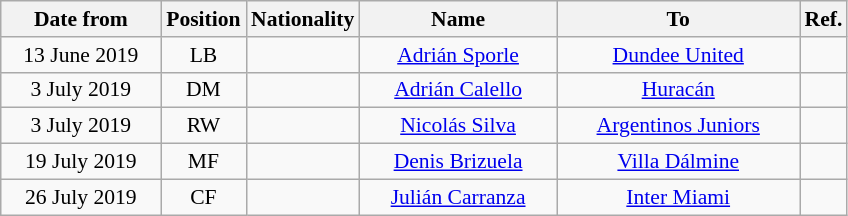<table class="wikitable" style="text-align:center; font-size:90%; ">
<tr>
<th style="background:#; color:#; width:100px;">Date from</th>
<th style="background:#; color:#; width:50px;">Position</th>
<th style="background:#; color:#; width:50px;">Nationality</th>
<th style="background:#; color:#; width:125px;">Name</th>
<th style="background:#; color:#; width:155px;">To</th>
<th style="background:#; color:#; width:25px;">Ref.</th>
</tr>
<tr>
<td>13 June 2019</td>
<td>LB</td>
<td></td>
<td><a href='#'>Adrián Sporle</a></td>
<td> <a href='#'>Dundee United</a></td>
<td></td>
</tr>
<tr>
<td>3 July 2019</td>
<td>DM</td>
<td></td>
<td><a href='#'>Adrián Calello</a></td>
<td> <a href='#'>Huracán</a></td>
<td></td>
</tr>
<tr>
<td>3 July 2019</td>
<td>RW</td>
<td></td>
<td><a href='#'>Nicolás Silva</a></td>
<td> <a href='#'>Argentinos Juniors</a></td>
<td></td>
</tr>
<tr>
<td>19 July 2019</td>
<td>MF</td>
<td></td>
<td><a href='#'>Denis Brizuela</a></td>
<td> <a href='#'>Villa Dálmine</a></td>
<td></td>
</tr>
<tr>
<td>26 July 2019</td>
<td>CF</td>
<td></td>
<td><a href='#'>Julián Carranza</a></td>
<td> <a href='#'>Inter Miami</a></td>
<td></td>
</tr>
</table>
